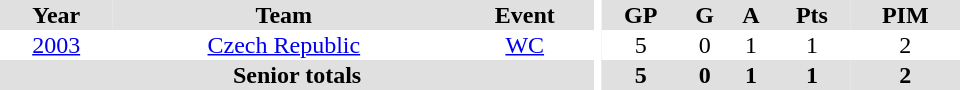<table border="0" cellpadding="1" cellspacing="0" ID="Table3" style="text-align:center; width:40em">
<tr bgcolor="#e0e0e0">
<th>Year</th>
<th>Team</th>
<th>Event</th>
<th rowspan="102" bgcolor="#ffffff"></th>
<th>GP</th>
<th>G</th>
<th>A</th>
<th>Pts</th>
<th>PIM</th>
</tr>
<tr>
<td><a href='#'>2003</a></td>
<td><a href='#'>Czech Republic</a></td>
<td><a href='#'>WC</a></td>
<td>5</td>
<td>0</td>
<td>1</td>
<td>1</td>
<td>2</td>
</tr>
<tr bgcolor="#e0e0e0">
<th colspan="3">Senior totals</th>
<th>5</th>
<th>0</th>
<th>1</th>
<th>1</th>
<th>2</th>
</tr>
</table>
